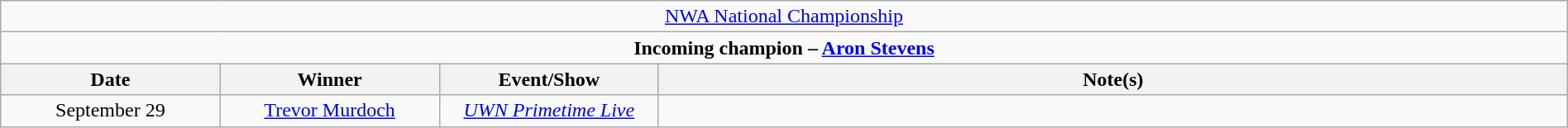<table class="wikitable" style="text-align:center; width:100%;">
<tr>
<td colspan="4" style="text-align: center;"><a href='#'>NWA National Championship</a></td>
</tr>
<tr>
<td colspan="4" style="text-align: center;"><strong>Incoming champion – <a href='#'>Aron Stevens</a></strong></td>
</tr>
<tr>
<th width=14%>Date</th>
<th width=14%>Winner</th>
<th width=14%>Event/Show</th>
<th width=58%>Note(s)</th>
</tr>
<tr>
<td>September 29</td>
<td><a href='#'>Trevor Murdoch</a></td>
<td><em><a href='#'>UWN Primetime Live</a></em></td>
<td></td>
</tr>
</table>
